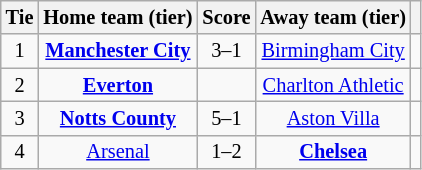<table class="wikitable" style="text-align:center; font-size:85%">
<tr>
<th>Tie</th>
<th>Home team (tier)</th>
<th>Score</th>
<th>Away team (tier)</th>
<th></th>
</tr>
<tr>
<td>1</td>
<td><strong><a href='#'>Manchester City</a></strong></td>
<td style="text-align:center;">3–1</td>
<td><a href='#'>Birmingham City</a></td>
<td></td>
</tr>
<tr>
<td>2</td>
<td><strong><a href='#'>Everton</a></strong></td>
<td style="text-align:center;"></td>
<td><a href='#'>Charlton Athletic</a></td>
<td></td>
</tr>
<tr>
<td>3</td>
<td><strong><a href='#'>Notts County</a></strong></td>
<td style="text-align:center;">5–1</td>
<td><a href='#'>Aston Villa</a></td>
<td></td>
</tr>
<tr>
<td>4</td>
<td><a href='#'>Arsenal</a></td>
<td style="text-align:center;">1–2</td>
<td><strong><a href='#'>Chelsea</a></strong></td>
<td></td>
</tr>
</table>
